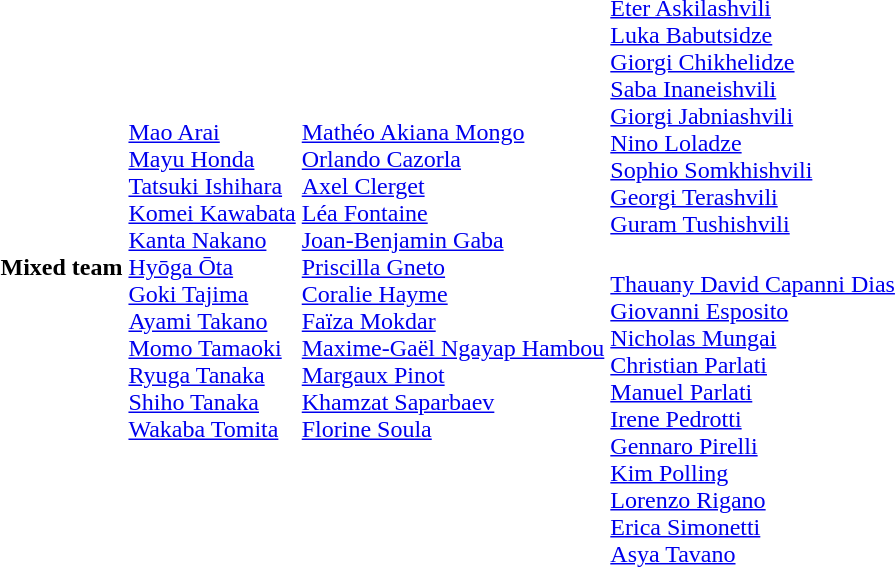<table>
<tr>
<th rowspan=2 style="text-align:left;">Mixed team<br></th>
<td rowspan=2><br><a href='#'>Mao Arai</a><br><a href='#'>Mayu Honda</a><br><a href='#'>Tatsuki Ishihara</a><br><a href='#'>Komei Kawabata</a><br><a href='#'>Kanta Nakano</a><br><a href='#'>Hyōga Ōta</a><br><a href='#'>Goki Tajima</a><br><a href='#'>Ayami Takano</a><br><a href='#'>Momo Tamaoki</a><br><a href='#'>Ryuga Tanaka</a><br><a href='#'>Shiho Tanaka</a><br><a href='#'>Wakaba Tomita</a></td>
<td rowspan=2><br><a href='#'>Mathéo Akiana Mongo</a><br><a href='#'>Orlando Cazorla</a><br><a href='#'>Axel Clerget</a><br><a href='#'>Léa Fontaine</a><br><a href='#'>Joan-Benjamin Gaba</a><br><a href='#'>Priscilla Gneto</a><br><a href='#'>Coralie Hayme</a><br><a href='#'>Faïza Mokdar</a><br><a href='#'>Maxime-Gaël Ngayap Hambou</a><br><a href='#'>Margaux Pinot</a><br><a href='#'>Khamzat Saparbaev</a><br><a href='#'>Florine Soula</a></td>
<td><br><a href='#'>Eter Askilashvili</a><br><a href='#'>Luka Babutsidze</a><br><a href='#'>Giorgi Chikhelidze</a><br><a href='#'>Saba Inaneishvili</a><br><a href='#'>Giorgi Jabniashvili</a><br><a href='#'>Nino Loladze</a><br><a href='#'>Sophio Somkhishvili</a><br><a href='#'>Georgi Terashvili</a><br><a href='#'>Guram Tushishvili</a></td>
</tr>
<tr>
<td><br><a href='#'>Thauany David Capanni Dias</a><br><a href='#'>Giovanni Esposito</a><br><a href='#'>Nicholas Mungai</a><br><a href='#'>Christian Parlati</a><br><a href='#'>Manuel Parlati</a><br><a href='#'>Irene Pedrotti</a><br><a href='#'>Gennaro Pirelli</a><br><a href='#'>Kim Polling</a><br><a href='#'>Lorenzo Rigano</a><br><a href='#'>Erica Simonetti</a><br><a href='#'>Asya Tavano</a></td>
</tr>
</table>
